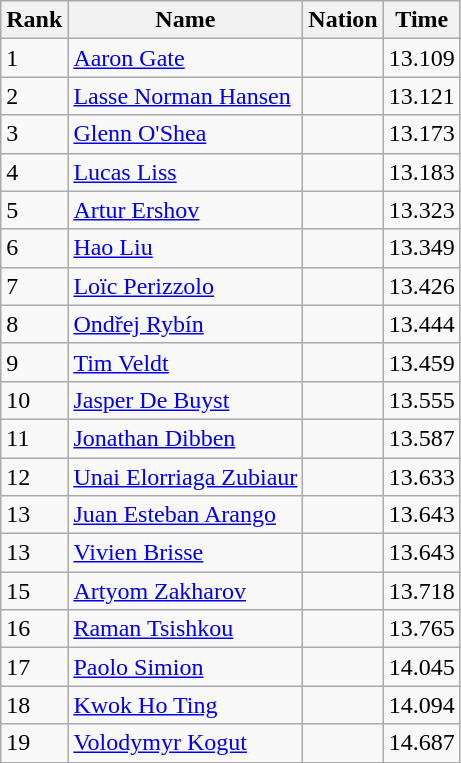<table class="wikitable sortable" style="text-align:left">
<tr>
<th>Rank</th>
<th>Name</th>
<th>Nation</th>
<th>Time</th>
</tr>
<tr>
<td>1</td>
<td><a href='#'>Aaron Gate</a></td>
<td></td>
<td>13.109</td>
</tr>
<tr>
<td>2</td>
<td><a href='#'>Lasse Norman Hansen</a></td>
<td></td>
<td>13.121</td>
</tr>
<tr>
<td>3</td>
<td><a href='#'>Glenn O'Shea</a></td>
<td></td>
<td>13.173</td>
</tr>
<tr>
<td>4</td>
<td><a href='#'>Lucas Liss</a></td>
<td></td>
<td>13.183</td>
</tr>
<tr>
<td>5</td>
<td><a href='#'>Artur Ershov</a></td>
<td></td>
<td>13.323</td>
</tr>
<tr>
<td>6</td>
<td><a href='#'>Hao Liu</a></td>
<td></td>
<td>13.349</td>
</tr>
<tr>
<td>7</td>
<td><a href='#'>Loïc Perizzolo</a></td>
<td></td>
<td>13.426</td>
</tr>
<tr>
<td>8</td>
<td><a href='#'>Ondřej Rybín</a></td>
<td></td>
<td>13.444</td>
</tr>
<tr>
<td>9</td>
<td><a href='#'>Tim Veldt</a></td>
<td></td>
<td>13.459</td>
</tr>
<tr>
<td>10</td>
<td><a href='#'>Jasper De Buyst</a></td>
<td></td>
<td>13.555</td>
</tr>
<tr>
<td>11</td>
<td><a href='#'>Jonathan Dibben</a></td>
<td></td>
<td>13.587</td>
</tr>
<tr>
<td>12</td>
<td><a href='#'>Unai Elorriaga Zubiaur</a></td>
<td></td>
<td>13.633</td>
</tr>
<tr>
<td>13</td>
<td><a href='#'>Juan Esteban Arango</a></td>
<td></td>
<td>13.643</td>
</tr>
<tr>
<td>13</td>
<td><a href='#'>Vivien Brisse</a></td>
<td></td>
<td>13.643</td>
</tr>
<tr>
<td>15</td>
<td><a href='#'>Artyom Zakharov</a></td>
<td></td>
<td>13.718</td>
</tr>
<tr>
<td>16</td>
<td><a href='#'>Raman Tsishkou</a></td>
<td></td>
<td>13.765</td>
</tr>
<tr>
<td>17</td>
<td><a href='#'>Paolo Simion</a></td>
<td></td>
<td>14.045</td>
</tr>
<tr>
<td>18</td>
<td><a href='#'>Kwok Ho Ting</a></td>
<td></td>
<td>14.094</td>
</tr>
<tr>
<td>19</td>
<td><a href='#'>Volodymyr Kogut</a></td>
<td></td>
<td>14.687</td>
</tr>
</table>
